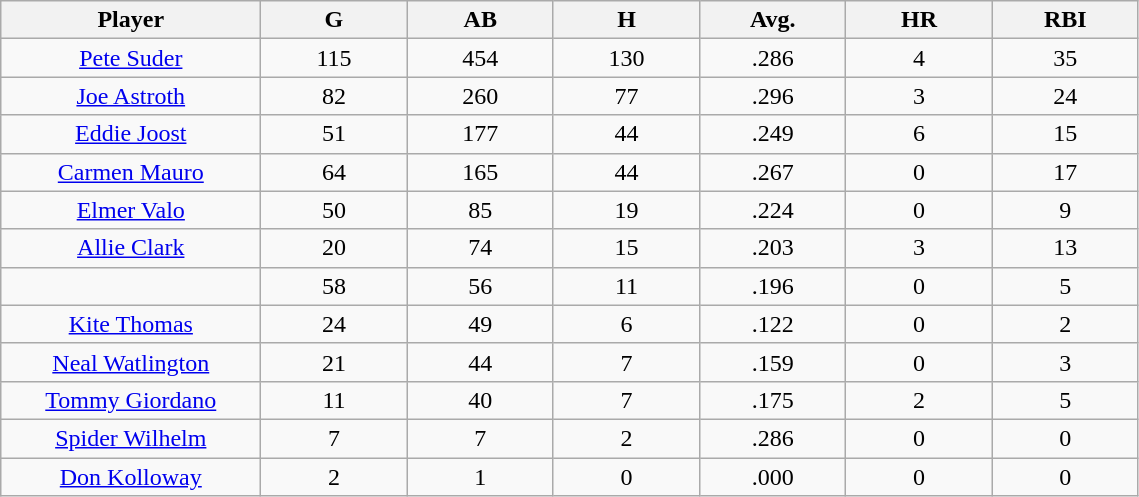<table class="wikitable sortable">
<tr>
<th bgcolor="#DDDDFF" width="16%">Player</th>
<th bgcolor="#DDDDFF" width="9%">G</th>
<th bgcolor="#DDDDFF" width="9%">AB</th>
<th bgcolor="#DDDDFF" width="9%">H</th>
<th bgcolor="#DDDDFF" width="9%">Avg.</th>
<th bgcolor="#DDDDFF" width="9%">HR</th>
<th bgcolor="#DDDDFF" width="9%">RBI</th>
</tr>
<tr align="center">
<td><a href='#'>Pete Suder</a></td>
<td>115</td>
<td>454</td>
<td>130</td>
<td>.286</td>
<td>4</td>
<td>35</td>
</tr>
<tr align=center>
<td><a href='#'>Joe Astroth</a></td>
<td>82</td>
<td>260</td>
<td>77</td>
<td>.296</td>
<td>3</td>
<td>24</td>
</tr>
<tr align=center>
<td><a href='#'>Eddie Joost</a></td>
<td>51</td>
<td>177</td>
<td>44</td>
<td>.249</td>
<td>6</td>
<td>15</td>
</tr>
<tr align=center>
<td><a href='#'>Carmen Mauro</a></td>
<td>64</td>
<td>165</td>
<td>44</td>
<td>.267</td>
<td>0</td>
<td>17</td>
</tr>
<tr align=center>
<td><a href='#'>Elmer Valo</a></td>
<td>50</td>
<td>85</td>
<td>19</td>
<td>.224</td>
<td>0</td>
<td>9</td>
</tr>
<tr align=center>
<td><a href='#'>Allie Clark</a></td>
<td>20</td>
<td>74</td>
<td>15</td>
<td>.203</td>
<td>3</td>
<td>13</td>
</tr>
<tr align=center>
<td></td>
<td>58</td>
<td>56</td>
<td>11</td>
<td>.196</td>
<td>0</td>
<td>5</td>
</tr>
<tr align="center">
<td><a href='#'>Kite Thomas</a></td>
<td>24</td>
<td>49</td>
<td>6</td>
<td>.122</td>
<td>0</td>
<td>2</td>
</tr>
<tr align=center>
<td><a href='#'>Neal Watlington</a></td>
<td>21</td>
<td>44</td>
<td>7</td>
<td>.159</td>
<td>0</td>
<td>3</td>
</tr>
<tr align=center>
<td><a href='#'>Tommy Giordano</a></td>
<td>11</td>
<td>40</td>
<td>7</td>
<td>.175</td>
<td>2</td>
<td>5</td>
</tr>
<tr align=center>
<td><a href='#'>Spider Wilhelm</a></td>
<td>7</td>
<td>7</td>
<td>2</td>
<td>.286</td>
<td>0</td>
<td>0</td>
</tr>
<tr align=center>
<td><a href='#'>Don Kolloway</a></td>
<td>2</td>
<td>1</td>
<td>0</td>
<td>.000</td>
<td>0</td>
<td>0</td>
</tr>
</table>
